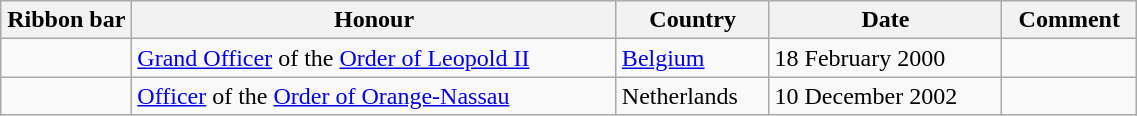<table class="wikitable" style="width:60%;">
<tr>
<th style="width:80px;">Ribbon bar</th>
<th>Honour</th>
<th>Country</th>
<th>Date</th>
<th>Comment</th>
</tr>
<tr>
<td></td>
<td><a href='#'>Grand Officer</a> of the <a href='#'>Order of Leopold II</a></td>
<td><a href='#'>Belgium</a></td>
<td>18 February 2000</td>
<td></td>
</tr>
<tr>
<td></td>
<td><a href='#'>Officer</a> of the <a href='#'>Order of Orange-Nassau</a></td>
<td>Netherlands</td>
<td>10 December 2002</td>
<td></td>
</tr>
</table>
